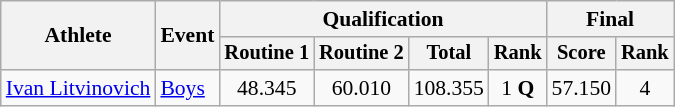<table class="wikitable" style="font-size:90%">
<tr>
<th rowspan=2>Athlete</th>
<th rowspan=2>Event</th>
<th colspan=4>Qualification</th>
<th colspan=2>Final</th>
</tr>
<tr style="font-size:95%">
<th>Routine 1</th>
<th>Routine 2</th>
<th>Total</th>
<th>Rank</th>
<th>Score</th>
<th>Rank</th>
</tr>
<tr align=center>
<td align=left><a href='#'>Ivan Litvinovich</a></td>
<td align=left><a href='#'>Boys</a></td>
<td>48.345</td>
<td>60.010</td>
<td>108.355</td>
<td>1 <strong>Q</strong></td>
<td>57.150</td>
<td>4</td>
</tr>
</table>
